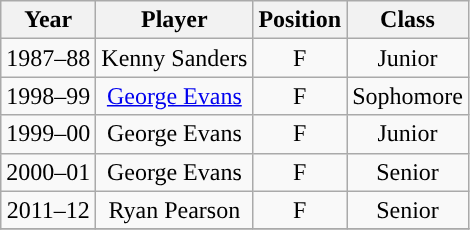<table class="wikitable">
<tr>
<th>Year</th>
<th>Player</th>
<th>Position</th>
<th>Class</th>
</tr>
<tr align="center">
<td>1987–88</td>
<td>Kenny Sanders</td>
<td>F</td>
<td>Junior</td>
</tr>
<tr align="center">
<td>1998–99</td>
<td><a href='#'>George Evans</a></td>
<td>F</td>
<td>Sophomore</td>
</tr>
<tr align="center">
<td>1999–00</td>
<td>George Evans</td>
<td>F</td>
<td>Junior</td>
</tr>
<tr align="center">
<td>2000–01</td>
<td>George Evans</td>
<td>F</td>
<td>Senior</td>
</tr>
<tr align="center">
<td>2011–12</td>
<td>Ryan Pearson</td>
<td>F</td>
<td>Senior</td>
</tr>
<tr align="center">
</tr>
</table>
